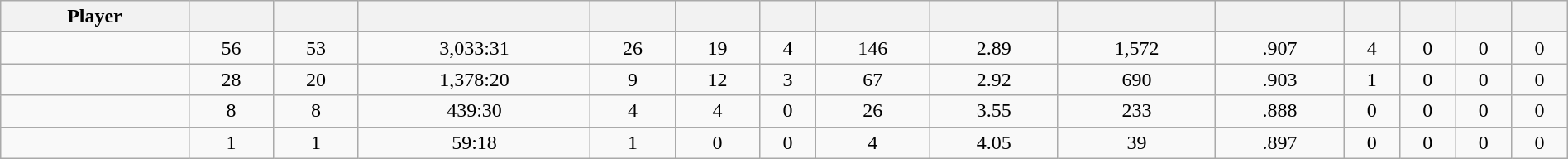<table class="wikitable sortable" style="width:100%; text-align:center;">
<tr>
<th>Player</th>
<th></th>
<th></th>
<th></th>
<th></th>
<th></th>
<th></th>
<th></th>
<th></th>
<th></th>
<th></th>
<th></th>
<th></th>
<th></th>
<th></th>
</tr>
<tr>
<td style=white-space:nowrap></td>
<td>56</td>
<td>53</td>
<td>3,033:31</td>
<td>26</td>
<td>19</td>
<td>4</td>
<td>146</td>
<td>2.89</td>
<td>1,572</td>
<td>.907</td>
<td>4</td>
<td>0</td>
<td>0</td>
<td>0</td>
</tr>
<tr>
<td style=white-space:nowrap></td>
<td>28</td>
<td>20</td>
<td>1,378:20</td>
<td>9</td>
<td>12</td>
<td>3</td>
<td>67</td>
<td>2.92</td>
<td>690</td>
<td>.903</td>
<td>1</td>
<td>0</td>
<td>0</td>
<td>0</td>
</tr>
<tr>
<td style=white-space:nowrap></td>
<td>8</td>
<td>8</td>
<td>439:30</td>
<td>4</td>
<td>4</td>
<td>0</td>
<td>26</td>
<td>3.55</td>
<td>233</td>
<td>.888</td>
<td>0</td>
<td>0</td>
<td>0</td>
<td>0</td>
</tr>
<tr>
<td style=white-space:nowrap></td>
<td>1</td>
<td>1</td>
<td>59:18</td>
<td>1</td>
<td>0</td>
<td>0</td>
<td>4</td>
<td>4.05</td>
<td>39</td>
<td>.897</td>
<td>0</td>
<td>0</td>
<td>0</td>
<td>0</td>
</tr>
</table>
